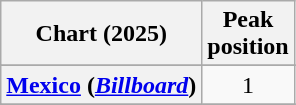<table class="wikitable sortable plainrowheaders" style="text-align:center">
<tr>
<th scope="col">Chart (2025)</th>
<th scope="col">Peak<br>position</th>
</tr>
<tr>
</tr>
<tr>
<th scope="row"><a href='#'>Mexico</a> (<em><a href='#'>Billboard</a></em>)</th>
<td>1</td>
</tr>
<tr>
</tr>
<tr>
</tr>
<tr>
</tr>
</table>
